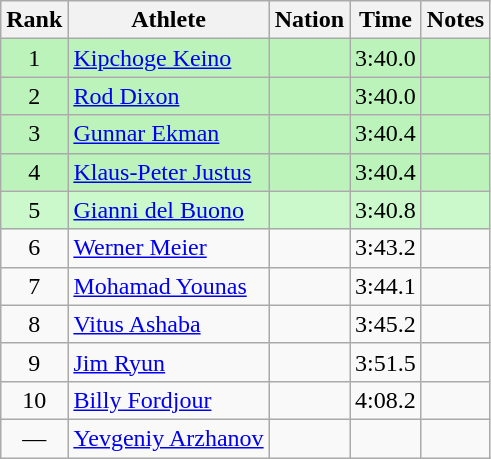<table class="wikitable sortable" style="text-align:center">
<tr>
<th>Rank</th>
<th>Athlete</th>
<th>Nation</th>
<th>Time</th>
<th>Notes</th>
</tr>
<tr style="background:#bbf3bb;">
<td>1</td>
<td align=left><a href='#'>Kipchoge Keino</a></td>
<td align=left></td>
<td>3:40.0</td>
<td></td>
</tr>
<tr style="background:#bbf3bb;">
<td>2</td>
<td align=left><a href='#'>Rod Dixon</a></td>
<td align=left></td>
<td>3:40.0</td>
<td></td>
</tr>
<tr style="background:#bbf3bb;">
<td>3</td>
<td align=left><a href='#'>Gunnar Ekman</a></td>
<td align=left></td>
<td>3:40.4</td>
<td></td>
</tr>
<tr style="background:#bbf3bb;">
<td>4</td>
<td align=left><a href='#'>Klaus-Peter Justus</a></td>
<td align=left></td>
<td>3:40.4</td>
<td></td>
</tr>
<tr style="background:#ccf9cc;">
<td>5</td>
<td align=left><a href='#'>Gianni del Buono</a></td>
<td align=left></td>
<td>3:40.8</td>
<td></td>
</tr>
<tr>
<td>6</td>
<td align=left><a href='#'>Werner Meier</a></td>
<td align=left></td>
<td>3:43.2</td>
<td></td>
</tr>
<tr>
<td>7</td>
<td align=left><a href='#'>Mohamad Younas</a></td>
<td align=left></td>
<td>3:44.1</td>
<td></td>
</tr>
<tr>
<td>8</td>
<td align=left><a href='#'>Vitus Ashaba</a></td>
<td align=left></td>
<td>3:45.2</td>
<td></td>
</tr>
<tr>
<td>9</td>
<td align=left><a href='#'>Jim Ryun</a></td>
<td align=left></td>
<td>3:51.5</td>
<td></td>
</tr>
<tr>
<td>10</td>
<td align=left><a href='#'>Billy Fordjour</a></td>
<td align=left></td>
<td>4:08.2</td>
<td></td>
</tr>
<tr>
<td data-sort-value=11>—</td>
<td align=left><a href='#'>Yevgeniy Arzhanov</a></td>
<td align=left></td>
<td></td>
<td></td>
</tr>
</table>
